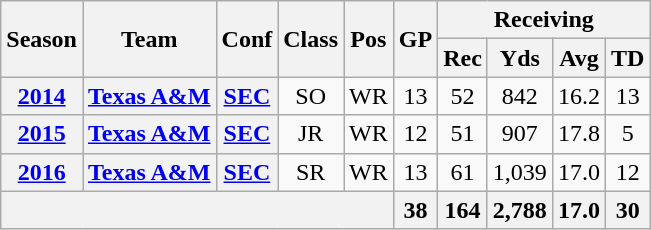<table class="wikitable" style="text-align: center;">
<tr>
<th rowspan="2">Season</th>
<th rowspan="2">Team</th>
<th rowspan="2">Conf</th>
<th rowspan="2">Class</th>
<th rowspan="2">Pos</th>
<th rowspan="2">GP</th>
<th colspan="4">Receiving</th>
</tr>
<tr>
<th>Rec</th>
<th>Yds</th>
<th>Avg</th>
<th>TD</th>
</tr>
<tr>
<th><a href='#'>2014</a></th>
<th><a href='#'>Texas A&M</a></th>
<th><a href='#'>SEC</a></th>
<td>SO</td>
<td>WR</td>
<td>13</td>
<td>52</td>
<td>842</td>
<td>16.2</td>
<td>13</td>
</tr>
<tr>
<th><a href='#'>2015</a></th>
<th><a href='#'>Texas A&M</a></th>
<th><a href='#'>SEC</a></th>
<td>JR</td>
<td>WR</td>
<td>12</td>
<td>51</td>
<td>907</td>
<td>17.8</td>
<td>5</td>
</tr>
<tr>
<th><a href='#'>2016</a></th>
<th><a href='#'>Texas A&M</a></th>
<th><a href='#'>SEC</a></th>
<td>SR</td>
<td>WR</td>
<td>13</td>
<td>61</td>
<td>1,039</td>
<td>17.0</td>
<td>12</td>
</tr>
<tr>
<th colspan="5"></th>
<th>38</th>
<th>164</th>
<th>2,788</th>
<th>17.0</th>
<th>30</th>
</tr>
</table>
